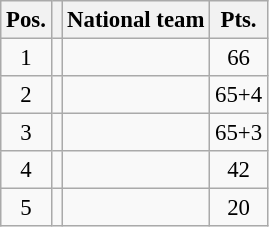<table class=wikitable style="font-size: 95%">
<tr>
<th>Pos.</th>
<th></th>
<th>National team</th>
<th>Pts.</th>
</tr>
<tr align=center >
<td>1</td>
<td></td>
<td align=left></td>
<td>66</td>
</tr>
<tr align=center >
<td>2</td>
<td></td>
<td align=left></td>
<td>65+4</td>
</tr>
<tr align=center>
<td>3</td>
<td></td>
<td align=left></td>
<td>65+3</td>
</tr>
<tr align=center>
<td>4</td>
<td></td>
<td align=left></td>
<td>42</td>
</tr>
<tr align=center>
<td>5</td>
<td></td>
<td align=left></td>
<td>20</td>
</tr>
</table>
